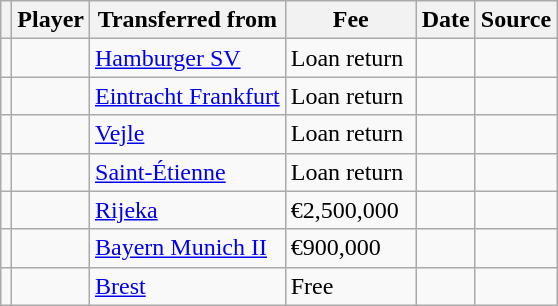<table class="wikitable plainrowheaders sortable">
<tr>
<th></th>
<th scope="col">Player</th>
<th>Transferred from</th>
<th style="width: 80px;">Fee</th>
<th scope="col">Date</th>
<th scope="col">Source</th>
</tr>
<tr>
<td align="center"></td>
<td></td>
<td> <a href='#'>Hamburger SV</a></td>
<td>Loan return</td>
<td></td>
<td></td>
</tr>
<tr>
<td align="center"></td>
<td></td>
<td> <a href='#'>Eintracht Frankfurt</a></td>
<td>Loan return</td>
<td></td>
<td></td>
</tr>
<tr>
<td align="center"></td>
<td></td>
<td> <a href='#'>Vejle</a></td>
<td>Loan return</td>
<td></td>
<td></td>
</tr>
<tr>
<td align="center"></td>
<td></td>
<td> <a href='#'>Saint-Étienne</a></td>
<td>Loan return</td>
<td></td>
<td></td>
</tr>
<tr>
<td align="center"></td>
<td></td>
<td> <a href='#'>Rijeka</a></td>
<td>€2,500,000</td>
<td></td>
<td></td>
</tr>
<tr>
<td align=center></td>
<td></td>
<td> <a href='#'>Bayern Munich II</a></td>
<td>€900,000</td>
<td></td>
<td></td>
</tr>
<tr>
<td align=center></td>
<td></td>
<td> <a href='#'>Brest</a></td>
<td>Free</td>
<td></td>
<td></td>
</tr>
</table>
